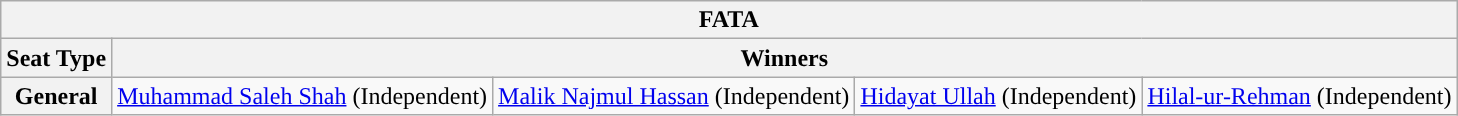<table class="wikitable">
<tr>
<th colspan="5">FATA</th>
</tr>
<tr>
<th>Seat Type</th>
<th colspan="4">Winners</th>
</tr>
<tr>
<th>General</th>
<td style="background:"><a href='#'>Muhammad Saleh Shah</a> (Independent)</td>
<td style="background:"><a href='#'>Malik Najmul Hassan</a> (Independent)</td>
<td style="background:"><a href='#'>Hidayat Ullah</a> (Independent)</td>
<td style="background:"><a href='#'>Hilal-ur-Rehman</a> (Independent)</td>
</tr>
</table>
